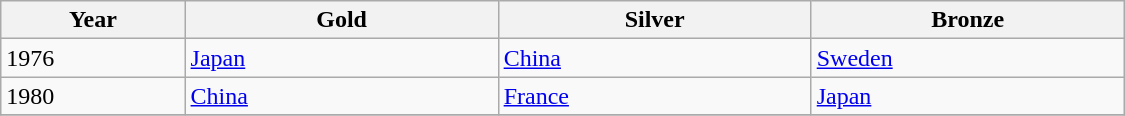<table class="wikitable" style="text-align: left; width: 750px;">
<tr>
<th width="100">Year</th>
<th width="175">Gold</th>
<th width="175">Silver</th>
<th width="175">Bronze</th>
</tr>
<tr>
<td>1976</td>
<td> <a href='#'>Japan</a></td>
<td> <a href='#'>China</a></td>
<td> <a href='#'>Sweden</a></td>
</tr>
<tr>
<td>1980</td>
<td> <a href='#'>China</a></td>
<td> <a href='#'>France</a></td>
<td> <a href='#'>Japan</a></td>
</tr>
<tr>
</tr>
</table>
